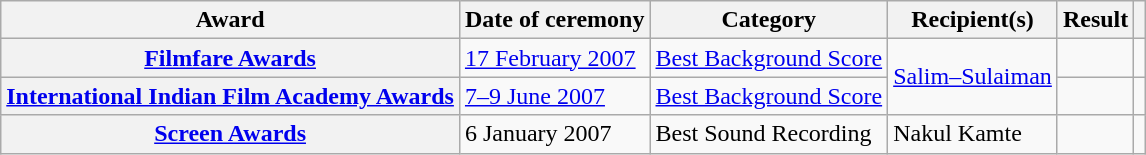<table class="wikitable plainrowheaders sortable">
<tr>
<th scope="col">Award</th>
<th scope="col">Date of ceremony</th>
<th scope="col">Category</th>
<th scope="col">Recipient(s)</th>
<th scope="col">Result</th>
<th scope="col" class="unsortable"></th>
</tr>
<tr>
<th scope="row"><a href='#'>Filmfare Awards</a></th>
<td><a href='#'>17 February 2007</a></td>
<td><a href='#'>Best Background Score</a></td>
<td rowspan="2"><a href='#'>Salim–Sulaiman</a></td>
<td></td>
<td style="text-align:center;"><br></td>
</tr>
<tr>
<th scope="row"><a href='#'>International Indian Film Academy Awards</a></th>
<td><a href='#'>7–9 June 2007</a></td>
<td><a href='#'>Best Background Score</a></td>
<td></td>
<td style="text-align:center;"><br></td>
</tr>
<tr>
<th scope="row"><a href='#'>Screen Awards</a></th>
<td>6 January 2007</td>
<td>Best Sound Recording</td>
<td>Nakul Kamte</td>
<td></td>
<td style="text-align:center;"><br></td>
</tr>
</table>
